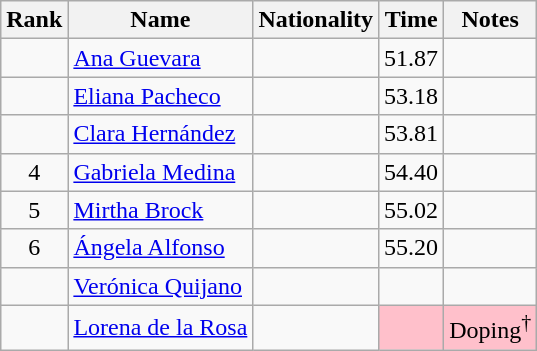<table class="wikitable sortable" style="text-align:center">
<tr>
<th>Rank</th>
<th>Name</th>
<th>Nationality</th>
<th>Time</th>
<th>Notes</th>
</tr>
<tr>
<td></td>
<td align=left><a href='#'>Ana Guevara</a></td>
<td align=left></td>
<td>51.87</td>
<td></td>
</tr>
<tr>
<td></td>
<td align=left><a href='#'>Eliana Pacheco</a></td>
<td align=left></td>
<td>53.18</td>
<td></td>
</tr>
<tr>
<td></td>
<td align=left><a href='#'>Clara Hernández</a></td>
<td align=left></td>
<td>53.81</td>
<td></td>
</tr>
<tr>
<td>4</td>
<td align=left><a href='#'>Gabriela Medina</a></td>
<td align=left></td>
<td>54.40</td>
<td></td>
</tr>
<tr>
<td>5</td>
<td align=left><a href='#'>Mirtha Brock</a></td>
<td align=left></td>
<td>55.02</td>
<td></td>
</tr>
<tr>
<td>6</td>
<td align=left><a href='#'>Ángela Alfonso</a></td>
<td align=left></td>
<td>55.20</td>
<td></td>
</tr>
<tr>
<td></td>
<td align=left><a href='#'>Verónica Quijano</a></td>
<td align=left></td>
<td></td>
<td></td>
</tr>
<tr>
<td></td>
<td align=left><a href='#'>Lorena de la Rosa</a></td>
<td align=left></td>
<td bgcolor=pink></td>
<td bgcolor=pink>Doping<sup>†</sup></td>
</tr>
</table>
